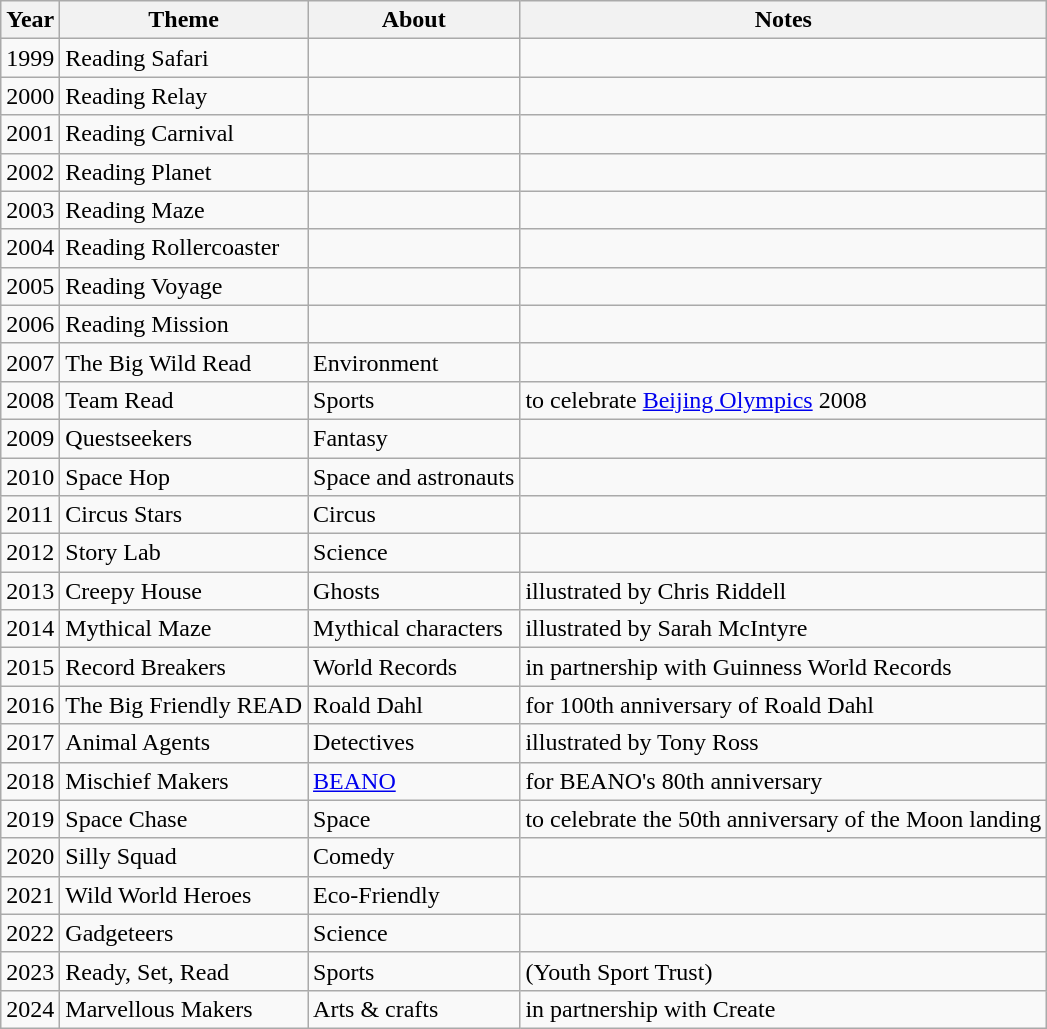<table class="wikitable">
<tr>
<th>Year</th>
<th>Theme</th>
<th>About</th>
<th>Notes</th>
</tr>
<tr>
<td>1999</td>
<td>Reading Safari</td>
<td></td>
<td></td>
</tr>
<tr>
<td>2000</td>
<td>Reading Relay</td>
<td></td>
<td></td>
</tr>
<tr>
<td>2001</td>
<td>Reading Carnival</td>
<td></td>
<td></td>
</tr>
<tr>
<td>2002</td>
<td>Reading Planet</td>
<td></td>
<td></td>
</tr>
<tr>
<td>2003</td>
<td>Reading Maze</td>
<td></td>
<td></td>
</tr>
<tr>
<td>2004</td>
<td>Reading Rollercoaster</td>
<td></td>
<td></td>
</tr>
<tr>
<td>2005</td>
<td>Reading Voyage</td>
<td></td>
<td></td>
</tr>
<tr>
<td>2006</td>
<td>Reading Mission</td>
<td></td>
<td></td>
</tr>
<tr>
<td>2007</td>
<td>The Big Wild Read</td>
<td>Environment</td>
<td></td>
</tr>
<tr>
<td>2008</td>
<td>Team Read</td>
<td>Sports</td>
<td>to celebrate <a href='#'>Beijing Olympics</a> 2008</td>
</tr>
<tr>
<td>2009</td>
<td>Questseekers</td>
<td>Fantasy</td>
<td></td>
</tr>
<tr>
<td>2010</td>
<td>Space Hop</td>
<td>Space and astronauts</td>
<td></td>
</tr>
<tr>
<td>2011</td>
<td>Circus Stars</td>
<td>Circus</td>
<td></td>
</tr>
<tr>
<td>2012</td>
<td>Story Lab</td>
<td>Science</td>
<td></td>
</tr>
<tr>
<td>2013</td>
<td>Creepy House</td>
<td>Ghosts</td>
<td>illustrated by Chris Riddell</td>
</tr>
<tr>
<td>2014</td>
<td>Mythical Maze</td>
<td>Mythical characters</td>
<td>illustrated by Sarah McIntyre</td>
</tr>
<tr>
<td>2015</td>
<td>Record Breakers</td>
<td>World Records</td>
<td>in partnership with Guinness World Records</td>
</tr>
<tr>
<td>2016</td>
<td>The Big Friendly READ</td>
<td>Roald Dahl</td>
<td>for 100th anniversary of Roald Dahl</td>
</tr>
<tr>
<td>2017</td>
<td>Animal Agents</td>
<td>Detectives</td>
<td>illustrated by Tony Ross</td>
</tr>
<tr>
<td>2018</td>
<td>Mischief Makers</td>
<td><a href='#'>BEANO</a></td>
<td>for BEANO's 80th anniversary</td>
</tr>
<tr>
<td>2019</td>
<td>Space Chase</td>
<td>Space</td>
<td>to celebrate the 50th anniversary of the Moon landing</td>
</tr>
<tr>
<td>2020</td>
<td>Silly Squad</td>
<td>Comedy</td>
</tr>
<tr>
<td>2021</td>
<td>Wild World Heroes</td>
<td>Eco-Friendly</td>
<td></td>
</tr>
<tr>
<td>2022</td>
<td>Gadgeteers</td>
<td>Science</td>
<td></td>
</tr>
<tr>
<td>2023</td>
<td>Ready, Set, Read</td>
<td>Sports</td>
<td>(Youth Sport Trust)</td>
</tr>
<tr>
<td>2024</td>
<td>Marvellous Makers</td>
<td>Arts & crafts</td>
<td>in partnership with Create</td>
</tr>
</table>
